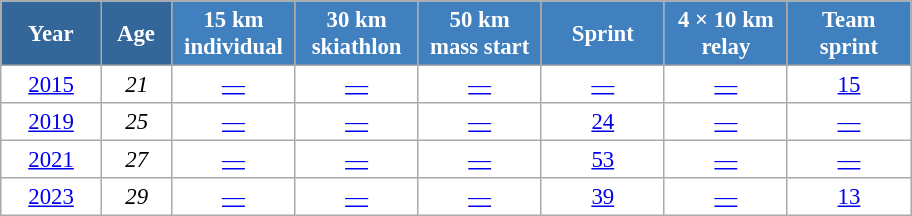<table class="wikitable" style="font-size:95%; text-align:center; border:grey solid 1px; border-collapse:collapse; background:#ffffff;">
<tr>
<th style="background-color:#369; color:white; width:60px;"> Year </th>
<th style="background-color:#369; color:white; width:40px;"> Age </th>
<th style="background-color:#4180be; color:white; width:75px;"> 15 km <br> individual </th>
<th style="background-color:#4180be; color:white; width:75px;"> 30 km <br> skiathlon </th>
<th style="background-color:#4180be; color:white; width:75px;"> 50 km <br> mass start </th>
<th style="background-color:#4180be; color:white; width:75px;"> Sprint </th>
<th style="background-color:#4180be; color:white; width:75px;"> 4 × 10 km <br> relay </th>
<th style="background-color:#4180be; color:white; width:75px;"> Team <br> sprint </th>
</tr>
<tr>
<td><a href='#'>2015</a></td>
<td><em>21</em></td>
<td><a href='#'>—</a></td>
<td><a href='#'>—</a></td>
<td><a href='#'>—</a></td>
<td><a href='#'>—</a></td>
<td><a href='#'>—</a></td>
<td><a href='#'>15</a></td>
</tr>
<tr>
<td><a href='#'>2019</a></td>
<td><em>25</em></td>
<td><a href='#'>—</a></td>
<td><a href='#'>—</a></td>
<td><a href='#'>—</a></td>
<td><a href='#'>24</a></td>
<td><a href='#'>—</a></td>
<td><a href='#'>—</a></td>
</tr>
<tr>
<td><a href='#'>2021</a></td>
<td><em>27</em></td>
<td><a href='#'>—</a></td>
<td><a href='#'>—</a></td>
<td><a href='#'>—</a></td>
<td><a href='#'>53</a></td>
<td><a href='#'>—</a></td>
<td><a href='#'>—</a></td>
</tr>
<tr>
<td><a href='#'>2023</a></td>
<td><em>29</em></td>
<td><a href='#'>—</a></td>
<td><a href='#'>—</a></td>
<td><a href='#'>—</a></td>
<td><a href='#'>39</a></td>
<td><a href='#'>—</a></td>
<td><a href='#'>13</a></td>
</tr>
</table>
